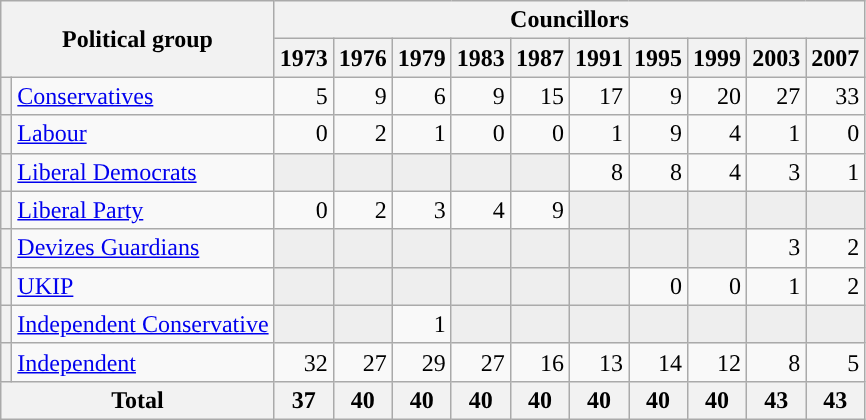<table class="wikitable" style="text-align:right">
<tr>
<th colspan=2 rowspan=2>Political group</th>
<th colspan=10>Councillors</th>
</tr>
<tr>
<th>1973</th>
<th>1976</th>
<th>1979</th>
<th>1983</th>
<th>1987</th>
<th>1991</th>
<th>1995</th>
<th>1999</th>
<th>2003</th>
<th>2007</th>
</tr>
<tr>
<th style="background-color: "></th>
<td style="text-align:left"><a href='#'>Conservatives</a></td>
<td>5</td>
<td>9</td>
<td>6</td>
<td>9</td>
<td>15</td>
<td>17</td>
<td>9</td>
<td>20</td>
<td>27</td>
<td>33</td>
</tr>
<tr>
<th style="background-color: "></th>
<td style="text-align:left"><a href='#'>Labour</a></td>
<td>0</td>
<td>2</td>
<td>1</td>
<td>0</td>
<td>0</td>
<td>1</td>
<td>9</td>
<td>4</td>
<td>1</td>
<td>0</td>
</tr>
<tr>
<th style="background-color: "></th>
<td style="text-align:left"><a href='#'>Liberal Democrats</a></td>
<td style="background:#eee;"></td>
<td style="background:#eee;"></td>
<td style="background:#eee;"></td>
<td style="background:#eee;"></td>
<td style="background:#eee;"></td>
<td>8</td>
<td>8</td>
<td>4</td>
<td>3</td>
<td>1</td>
</tr>
<tr>
<th style="background-color: "></th>
<td style="text-align:left"><a href='#'>Liberal Party</a></td>
<td>0</td>
<td>2</td>
<td>3</td>
<td>4</td>
<td>9</td>
<td style="background:#eee;"></td>
<td style="background:#eee;"></td>
<td style="background:#eee;"></td>
<td style="background:#eee;"></td>
<td style="background:#eee;"></td>
</tr>
<tr>
<th style="background-color: "></th>
<td style="text-align:left"><a href='#'>Devizes Guardians</a></td>
<td style="background:#eee;"></td>
<td style="background:#eee;"></td>
<td style="background:#eee;"></td>
<td style="background:#eee;"></td>
<td style="background:#eee;"></td>
<td style="background:#eee;"></td>
<td style="background:#eee;"></td>
<td style="background:#eee;"></td>
<td>3</td>
<td>2</td>
</tr>
<tr>
<th style="background-color: "></th>
<td style="text-align:left"><a href='#'>UKIP</a></td>
<td style="background:#eee;"></td>
<td style="background:#eee;"></td>
<td style="background:#eee;"></td>
<td style="background:#eee;"></td>
<td style="background:#eee;"></td>
<td style="background:#eee;"></td>
<td>0</td>
<td>0</td>
<td>1</td>
<td>2</td>
</tr>
<tr>
<th style="background-color: "></th>
<td style="text-align:left"><a href='#'>Independent Conservative</a></td>
<td style="background:#eee;"></td>
<td style="background:#eee;"></td>
<td>1</td>
<td style="background:#eee;"></td>
<td style="background:#eee;"></td>
<td style="background:#eee;"></td>
<td style="background:#eee;"></td>
<td style="background:#eee;"></td>
<td style="background:#eee;"></td>
<td style="background:#eee;"></td>
</tr>
<tr>
<th style="background-color: "></th>
<td style="text-align:left"><a href='#'>Independent</a></td>
<td>32</td>
<td>27</td>
<td>29</td>
<td>27</td>
<td>16</td>
<td>13</td>
<td>14</td>
<td>12</td>
<td>8</td>
<td>5</td>
</tr>
<tr>
<th colspan=2>Total</th>
<th>37</th>
<th>40</th>
<th>40</th>
<th>40</th>
<th>40</th>
<th>40</th>
<th>40</th>
<th>40</th>
<th>43</th>
<th>43</th>
</tr>
</table>
